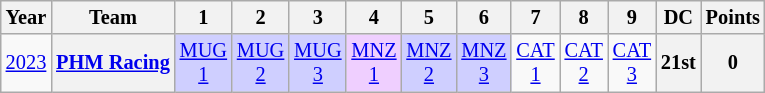<table class="wikitable" style="text-align:center; font-size:85%">
<tr>
<th>Year</th>
<th>Team</th>
<th>1</th>
<th>2</th>
<th>3</th>
<th>4</th>
<th>5</th>
<th>6</th>
<th>7</th>
<th>8</th>
<th>9</th>
<th>DC</th>
<th>Points</th>
</tr>
<tr>
<td><a href='#'>2023</a></td>
<th nowrap><a href='#'>PHM Racing</a></th>
<td style="background:#CFCFFF;"><a href='#'>MUG<br>1</a><br></td>
<td style="background:#CFCFFF;"><a href='#'>MUG<br>2</a><br></td>
<td style="background:#CFCFFF;"><a href='#'>MUG<br>3</a><br></td>
<td style="background:#EFCFFF;"><a href='#'>MNZ<br>1</a><br></td>
<td style="background:#CFCFFF;"><a href='#'>MNZ<br>2</a><br></td>
<td style="background:#CFCFFF;"><a href='#'>MNZ<br>3</a><br></td>
<td><a href='#'>CAT<br>1</a></td>
<td><a href='#'>CAT<br>2</a></td>
<td><a href='#'>CAT<br>3</a></td>
<th>21st</th>
<th>0</th>
</tr>
</table>
